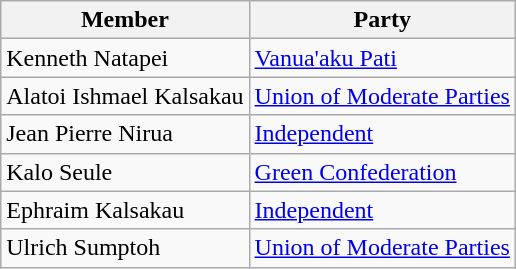<table class="wikitable">
<tr>
<th>Member</th>
<th>Party</th>
</tr>
<tr>
<td>Kenneth Natapei</td>
<td><a href='#'>Vanua'aku Pati</a></td>
</tr>
<tr>
<td>Alatoi Ishmael Kalsakau</td>
<td><a href='#'>Union of Moderate Parties</a></td>
</tr>
<tr>
<td>Jean Pierre Nirua</td>
<td><a href='#'>Independent</a></td>
</tr>
<tr>
<td>Kalo Seule</td>
<td><a href='#'>Green Confederation</a></td>
</tr>
<tr>
<td>Ephraim Kalsakau</td>
<td><a href='#'>Independent</a></td>
</tr>
<tr>
<td>Ulrich Sumptoh</td>
<td><a href='#'>Union of Moderate Parties</a></td>
</tr>
</table>
